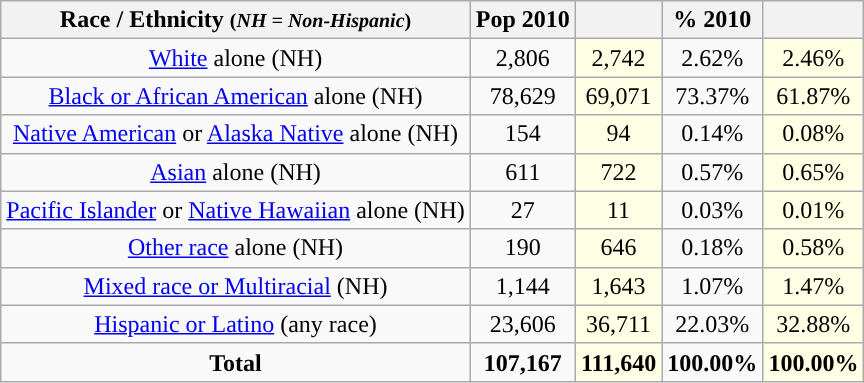<table class="wikitable" style="text-align:center;">
<tr>
<th>Race / Ethnicity <small>(<em>NH = Non-Hispanic</em>)</small></th>
<th>Pop 2010</th>
<th></th>
<th>% 2010</th>
<th></th>
</tr>
<tr>
<td><a href='#'>White</a> alone (NH)</td>
<td>2,806</td>
<td style='background: #ffffe6;'>2,742</td>
<td>2.62%</td>
<td style='background: #ffffe6;'>2.46%</td>
</tr>
<tr>
<td><a href='#'>Black or African American</a> alone (NH)</td>
<td>78,629</td>
<td style='background: #ffffe6;'>69,071</td>
<td>73.37%</td>
<td style='background: #ffffe6;'>61.87%</td>
</tr>
<tr>
<td><a href='#'>Native American</a> or <a href='#'>Alaska Native</a> alone (NH)</td>
<td>154</td>
<td style='background: #ffffe6;'>94</td>
<td>0.14%</td>
<td style='background: #ffffe6;'>0.08%</td>
</tr>
<tr>
<td><a href='#'>Asian</a> alone (NH)</td>
<td>611</td>
<td style='background: #ffffe6;'>722</td>
<td>0.57%</td>
<td style='background: #ffffe6;'>0.65%</td>
</tr>
<tr>
<td><a href='#'>Pacific Islander</a> or <a href='#'>Native Hawaiian</a> alone (NH)</td>
<td>27</td>
<td style='background: #ffffe6;'>11</td>
<td>0.03%</td>
<td style='background: #ffffe6;'>0.01%</td>
</tr>
<tr>
<td><a href='#'>Other race</a> alone (NH)</td>
<td>190</td>
<td style='background: #ffffe6;'>646</td>
<td>0.18%</td>
<td style='background: #ffffe6;'>0.58%</td>
</tr>
<tr>
<td><a href='#'>Mixed race or Multiracial</a> (NH)</td>
<td>1,144</td>
<td style='background: #ffffe6;'>1,643</td>
<td>1.07%</td>
<td style='background: #ffffe6;'>1.47%</td>
</tr>
<tr>
<td><a href='#'>Hispanic or Latino</a> (any race)</td>
<td>23,606</td>
<td style='background: #ffffe6;'>36,711</td>
<td>22.03%</td>
<td style='background: #ffffe6;'>32.88%</td>
</tr>
<tr>
<td><strong>Total</strong></td>
<td><strong>107,167</strong></td>
<td style='background: #ffffe6;'><strong>111,640</strong></td>
<td><strong>100.00%</strong></td>
<td style='background: #ffffe6;'><strong>100.00%</strong></td>
</tr>
</table>
